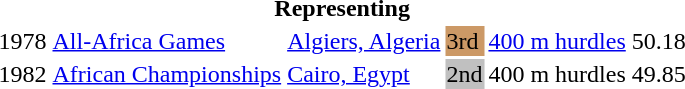<table>
<tr>
<th colspan="6">Representing </th>
</tr>
<tr>
<td>1978</td>
<td><a href='#'>All-Africa Games</a></td>
<td><a href='#'>Algiers, Algeria</a></td>
<td bgcolor=cc9966>3rd</td>
<td><a href='#'>400 m hurdles</a></td>
<td>50.18</td>
</tr>
<tr>
<td>1982</td>
<td><a href='#'>African Championships</a></td>
<td><a href='#'>Cairo, Egypt</a></td>
<td bgcolor=silver>2nd</td>
<td>400 m hurdles</td>
<td>49.85</td>
</tr>
</table>
